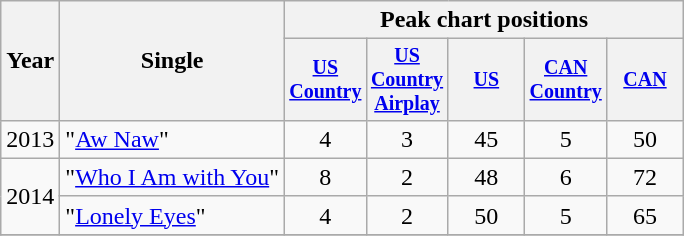<table class="wikitable" style="text-align:center;">
<tr>
<th rowspan="2">Year</th>
<th rowspan="2">Single</th>
<th colspan="5">Peak chart positions</th>
</tr>
<tr style="font-size:smaller;">
<th width="45"><a href='#'>US Country</a></th>
<th width="45"><a href='#'>US Country Airplay</a></th>
<th width="45"><a href='#'>US</a></th>
<th width="45"><a href='#'>CAN Country</a><br></th>
<th width="45"><a href='#'>CAN</a></th>
</tr>
<tr>
<td>2013</td>
<td align="left">"<a href='#'>Aw Naw</a>"</td>
<td>4</td>
<td>3</td>
<td>45</td>
<td>5</td>
<td>50</td>
</tr>
<tr>
<td rowspan="2">2014</td>
<td align="left">"<a href='#'>Who I Am with You</a>"</td>
<td>8</td>
<td>2</td>
<td>48</td>
<td>6</td>
<td>72</td>
</tr>
<tr>
<td align="left">"<a href='#'>Lonely Eyes</a>"</td>
<td>4</td>
<td>2</td>
<td>50</td>
<td>5</td>
<td>65</td>
</tr>
<tr>
</tr>
</table>
